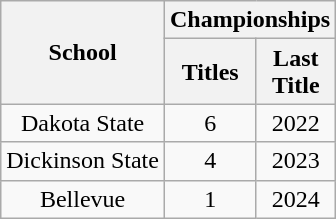<table class="wikitable sortable" style="text-align:center">
<tr>
<th rowspan=2>School</th>
<th colspan=2>Championships</th>
</tr>
<tr>
<th>Titles</th>
<th>Last<br>Title</th>
</tr>
<tr>
<td>Dakota State</td>
<td>6</td>
<td>2022</td>
</tr>
<tr>
<td>Dickinson State</td>
<td>4</td>
<td>2023</td>
</tr>
<tr>
<td>Bellevue</td>
<td>1</td>
<td>2024</td>
</tr>
</table>
